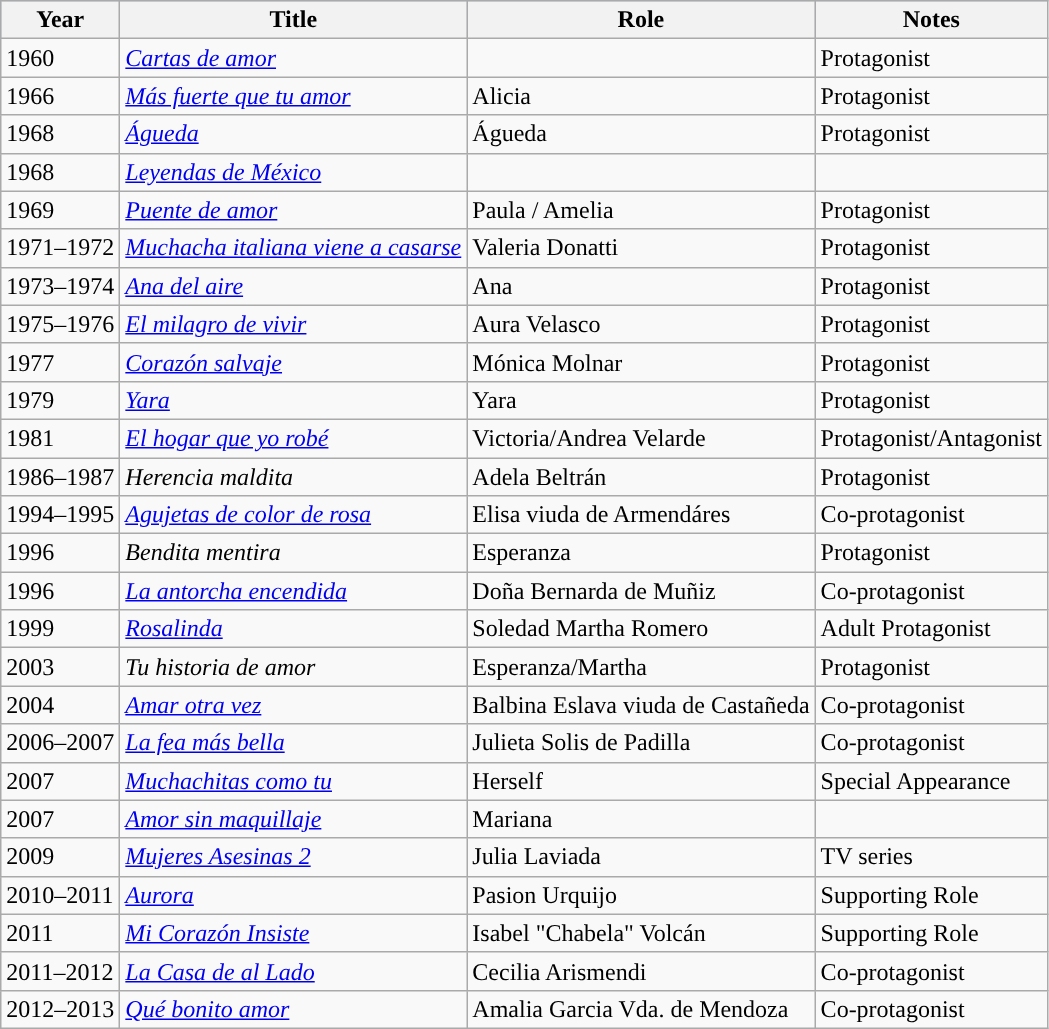<table class="wikitable">
<tr style="background:#b0c4de;">
<th>Year</th>
<th>Title</th>
<th>Role</th>
<th>Notes</th>
</tr>
<tr>
<td>1960</td>
<td><em><a href='#'>Cartas de amor</a></em></td>
<td></td>
<td>Protagonist</td>
</tr>
<tr>
<td>1966</td>
<td><em><a href='#'>Más fuerte que tu amor</a></em></td>
<td>Alicia</td>
<td>Protagonist</td>
</tr>
<tr>
<td>1968</td>
<td><em><a href='#'>Águeda</a></em></td>
<td>Águeda</td>
<td>Protagonist</td>
</tr>
<tr>
<td>1968</td>
<td><em><a href='#'>Leyendas de México</a></em></td>
<td></td>
<td></td>
</tr>
<tr>
<td>1969</td>
<td><em><a href='#'>Puente de amor</a></em></td>
<td>Paula / Amelia</td>
<td>Protagonist</td>
</tr>
<tr>
<td>1971–1972</td>
<td><em><a href='#'>Muchacha italiana viene a casarse</a></em></td>
<td>Valeria Donatti</td>
<td>Protagonist</td>
</tr>
<tr>
<td>1973–1974</td>
<td><em><a href='#'>Ana del aire</a></em></td>
<td>Ana</td>
<td>Protagonist</td>
</tr>
<tr>
<td>1975–1976</td>
<td><em><a href='#'>El milagro de vivir</a></em></td>
<td>Aura Velasco</td>
<td>Protagonist</td>
</tr>
<tr>
<td>1977</td>
<td><em><a href='#'>Corazón salvaje</a></em></td>
<td>Mónica Molnar</td>
<td>Protagonist</td>
</tr>
<tr>
<td>1979</td>
<td><em><a href='#'>Yara</a></em></td>
<td>Yara</td>
<td>Protagonist</td>
</tr>
<tr>
<td>1981</td>
<td><em><a href='#'>El hogar que yo robé</a></em></td>
<td>Victoria/Andrea Velarde</td>
<td>Protagonist/Antagonist</td>
</tr>
<tr>
<td>1986–1987</td>
<td><em>Herencia maldita</em></td>
<td>Adela Beltrán</td>
<td>Protagonist</td>
</tr>
<tr>
<td>1994–1995</td>
<td><em><a href='#'>Agujetas de color de rosa</a></em></td>
<td>Elisa viuda de Armendáres</td>
<td>Co-protagonist</td>
</tr>
<tr>
<td>1996</td>
<td><em>Bendita mentira</em></td>
<td>Esperanza</td>
<td>Protagonist</td>
</tr>
<tr>
<td>1996</td>
<td><em><a href='#'>La antorcha encendida</a></em></td>
<td>Doña Bernarda de Muñiz</td>
<td>Co-protagonist</td>
</tr>
<tr>
<td>1999</td>
<td><em><a href='#'>Rosalinda</a></em></td>
<td>Soledad Martha Romero</td>
<td>Adult Protagonist</td>
</tr>
<tr>
<td>2003</td>
<td><em>Tu historia de amor</em></td>
<td>Esperanza/Martha</td>
<td>Protagonist</td>
</tr>
<tr>
<td>2004</td>
<td><em><a href='#'>Amar otra vez</a></em></td>
<td>Balbina Eslava viuda de Castañeda</td>
<td>Co-protagonist</td>
</tr>
<tr>
<td>2006–2007</td>
<td><em><a href='#'>La fea más bella</a></em></td>
<td>Julieta Solis de Padilla</td>
<td>Co-protagonist</td>
</tr>
<tr>
<td>2007</td>
<td><em><a href='#'>Muchachitas como tu</a></em></td>
<td>Herself</td>
<td>Special Appearance</td>
</tr>
<tr>
<td>2007</td>
<td><em><a href='#'>Amor sin maquillaje</a></em></td>
<td>Mariana</td>
<td></td>
</tr>
<tr>
<td>2009</td>
<td><em><a href='#'>Mujeres Asesinas 2</a></em></td>
<td>Julia Laviada</td>
<td>TV series</td>
</tr>
<tr>
<td>2010–2011</td>
<td><em><a href='#'>Aurora</a></em></td>
<td>Pasion Urquijo</td>
<td>Supporting Role</td>
</tr>
<tr>
<td>2011</td>
<td><em><a href='#'>Mi Corazón Insiste</a></em></td>
<td>Isabel "Chabela" Volcán</td>
<td>Supporting Role</td>
</tr>
<tr>
<td>2011–2012</td>
<td><em><a href='#'>La Casa de al Lado</a></em></td>
<td>Cecilia Arismendi</td>
<td>Co-protagonist</td>
</tr>
<tr>
<td>2012–2013</td>
<td><em> <a href='#'>Qué bonito amor</a></em></td>
<td>Amalia Garcia Vda. de Mendoza</td>
<td>Co-protagonist</td>
</tr>
</table>
